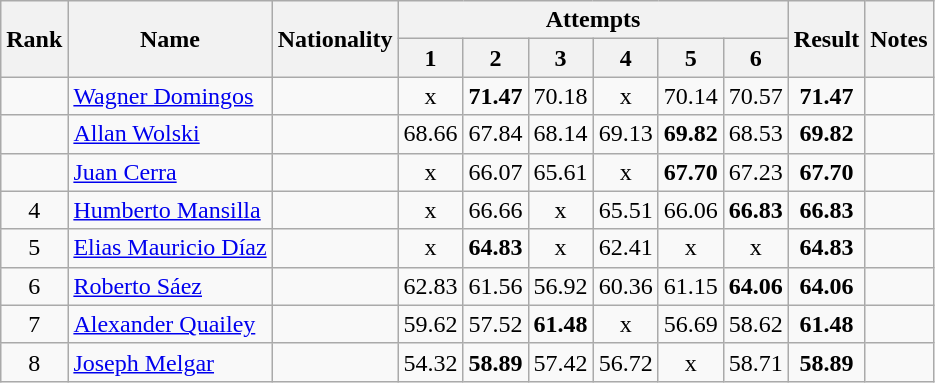<table class="wikitable sortable" style="text-align:center">
<tr>
<th rowspan=2>Rank</th>
<th rowspan=2>Name</th>
<th rowspan=2>Nationality</th>
<th colspan=6>Attempts</th>
<th rowspan=2>Result</th>
<th rowspan=2>Notes</th>
</tr>
<tr>
<th>1</th>
<th>2</th>
<th>3</th>
<th>4</th>
<th>5</th>
<th>6</th>
</tr>
<tr>
<td align=center></td>
<td align=left><a href='#'>Wagner Domingos</a></td>
<td align=left></td>
<td>x</td>
<td><strong>71.47</strong></td>
<td>70.18</td>
<td>x</td>
<td>70.14</td>
<td>70.57</td>
<td><strong>71.47</strong></td>
<td></td>
</tr>
<tr>
<td align=center></td>
<td align=left><a href='#'>Allan Wolski</a></td>
<td align=left></td>
<td>68.66</td>
<td>67.84</td>
<td>68.14</td>
<td>69.13</td>
<td><strong>69.82</strong></td>
<td>68.53</td>
<td><strong>69.82</strong></td>
<td></td>
</tr>
<tr>
<td align=center></td>
<td align=left><a href='#'>Juan Cerra</a></td>
<td align=left></td>
<td>x</td>
<td>66.07</td>
<td>65.61</td>
<td>x</td>
<td><strong>67.70</strong></td>
<td>67.23</td>
<td><strong>67.70</strong></td>
<td></td>
</tr>
<tr>
<td align=center>4</td>
<td align=left><a href='#'>Humberto Mansilla</a></td>
<td align=left></td>
<td>x</td>
<td>66.66</td>
<td>x</td>
<td>65.51</td>
<td>66.06</td>
<td><strong>66.83</strong></td>
<td><strong>66.83</strong></td>
<td></td>
</tr>
<tr>
<td align=center>5</td>
<td align=left><a href='#'>Elias Mauricio Díaz</a></td>
<td align=left></td>
<td>x</td>
<td><strong>64.83</strong></td>
<td>x</td>
<td>62.41</td>
<td>x</td>
<td>x</td>
<td><strong>64.83</strong></td>
<td></td>
</tr>
<tr>
<td align=center>6</td>
<td align=left><a href='#'>Roberto Sáez</a></td>
<td align=left></td>
<td>62.83</td>
<td>61.56</td>
<td>56.92</td>
<td>60.36</td>
<td>61.15</td>
<td><strong>64.06</strong></td>
<td><strong>64.06</strong></td>
<td></td>
</tr>
<tr>
<td align=center>7</td>
<td align=left><a href='#'>Alexander Quailey</a></td>
<td align=left></td>
<td>59.62</td>
<td>57.52</td>
<td><strong>61.48</strong></td>
<td>x</td>
<td>56.69</td>
<td>58.62</td>
<td><strong>61.48</strong></td>
<td></td>
</tr>
<tr>
<td align=center>8</td>
<td align=left><a href='#'>Joseph Melgar</a></td>
<td align=left></td>
<td>54.32</td>
<td><strong>58.89</strong></td>
<td>57.42</td>
<td>56.72</td>
<td>x</td>
<td>58.71</td>
<td><strong>58.89</strong></td>
<td></td>
</tr>
</table>
